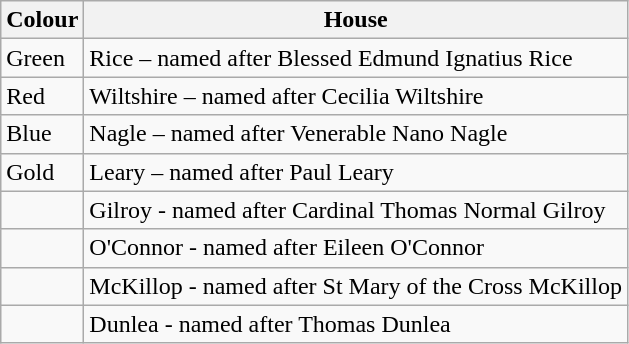<table class="wikitable">
<tr>
<th>Colour</th>
<th>House</th>
</tr>
<tr>
<td><span>      Green</span></td>
<td>Rice – named after Blessed Edmund Ignatius Rice</td>
</tr>
<tr>
<td><span>        Red</span></td>
<td>Wiltshire – named after Cecilia Wiltshire</td>
</tr>
<tr>
<td><span>       Blue</span></td>
<td>Nagle – named after Venerable Nano Nagle</td>
</tr>
<tr>
<td><span>      Gold</span></td>
<td>Leary – named after Paul Leary</td>
</tr>
<tr>
<td></td>
<td>Gilroy - named after Cardinal Thomas Normal Gilroy</td>
</tr>
<tr>
<td></td>
<td>O'Connor - named after Eileen O'Connor</td>
</tr>
<tr>
<td></td>
<td>McKillop - named after St Mary of the Cross McKillop</td>
</tr>
<tr>
<td></td>
<td>Dunlea - named after Thomas Dunlea</td>
</tr>
</table>
